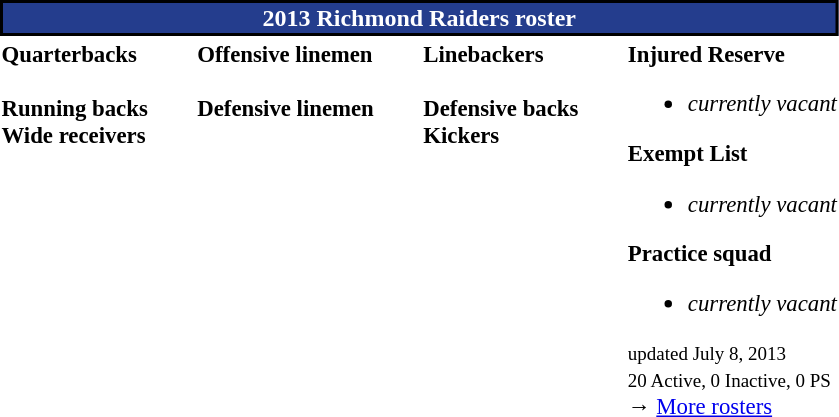<table class="toccolours" style="text-align: left;">
<tr>
<th colspan="7" style="background:#243D8D; border:2px solid #000000; color:white; text-align:center;"><strong>2013 Richmond Raiders roster</strong></th>
</tr>
<tr>
<td style="font-size: 95%;" valign="top"><strong>Quarterbacks</strong><br><br><strong>Running backs</strong>
<br><strong>Wide receivers</strong>




</td>
<td style="width: 25px;"></td>
<td style="font-size: 95%;" valign="top"><strong>Offensive linemen</strong><br>



<br><strong>Defensive linemen</strong>

</td>
<td style="width: 25px;"></td>
<td style="font-size: 95%;" valign="top"><strong>Linebackers</strong><br><br><strong>Defensive backs</strong>



<br><strong>Kickers</strong>
</td>
<td style="width: 25px;"></td>
<td style="font-size: 95%;" valign="top"><strong>Injured Reserve</strong><br><ul><li><em>currently vacant</em></li></ul><strong>Exempt List</strong><ul><li><em>currently vacant</em></li></ul><strong>Practice squad</strong><ul><li><em>currently vacant</em></li></ul><small> updated July 8, 2013</small><br>
<small>20 Active, 0 Inactive, 0 PS</small><br>→ <a href='#'>More rosters</a></td>
</tr>
<tr>
</tr>
</table>
